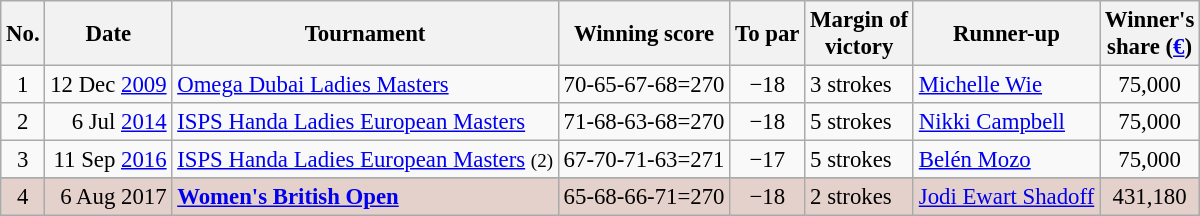<table class="wikitable" style="font-size:95%;">
<tr>
<th>No.</th>
<th>Date</th>
<th>Tournament</th>
<th>Winning score</th>
<th>To par</th>
<th>Margin of<br>victory</th>
<th>Runner-up</th>
<th>Winner's<br>share (<a href='#'>€</a>)</th>
</tr>
<tr>
<td align=center>1</td>
<td align=right>12 Dec <a href='#'>2009</a></td>
<td><a href='#'>Omega Dubai Ladies Masters</a></td>
<td align=right>70-65-67-68=270</td>
<td align=center>−18</td>
<td>3 strokes</td>
<td> <a href='#'>Michelle Wie</a></td>
<td align=center>75,000</td>
</tr>
<tr>
<td align=center>2</td>
<td align=right>6 Jul <a href='#'>2014</a></td>
<td><a href='#'>ISPS Handa Ladies European Masters</a></td>
<td align=right>71-68-63-68=270</td>
<td align=center>−18</td>
<td>5 strokes</td>
<td> <a href='#'>Nikki Campbell</a></td>
<td align=center>75,000</td>
</tr>
<tr>
<td align=center>3</td>
<td align=right>11 Sep <a href='#'>2016</a></td>
<td><a href='#'>ISPS Handa Ladies European Masters</a> <small>(2)</small></td>
<td align=right>67-70-71-63=271</td>
<td align=center>−17</td>
<td>5 strokes</td>
<td> <a href='#'>Belén Mozo</a></td>
<td align=center>75,000</td>
</tr>
<tr>
</tr>
<tr style="background:#e5d1cb;">
<td align=center>4</td>
<td align=right>6 Aug 2017</td>
<td><strong><a href='#'>Women's British Open</a></strong></td>
<td align=right>65-68-66-71=270</td>
<td align=center>−18</td>
<td>2 strokes</td>
<td> <a href='#'>Jodi Ewart Shadoff</a></td>
<td align=center>431,180</td>
</tr>
</table>
